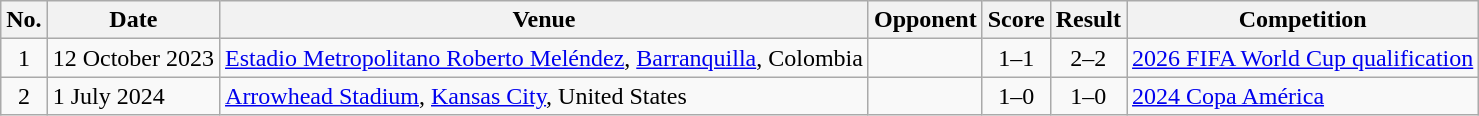<table class="wikitable sortable">
<tr>
<th scope="col">No.</th>
<th scope="col">Date</th>
<th scope="col">Venue</th>
<th scope="col">Opponent</th>
<th scope="col">Score</th>
<th scope="col">Result</th>
<th scope="col">Competition</th>
</tr>
<tr>
<td align="center">1</td>
<td>12 October 2023</td>
<td><a href='#'>Estadio Metropolitano Roberto Meléndez</a>, <a href='#'>Barranquilla</a>, Colombia</td>
<td></td>
<td align="center">1–1</td>
<td align="center">2–2</td>
<td><a href='#'>2026 FIFA World Cup qualification</a></td>
</tr>
<tr>
<td align="center">2</td>
<td>1 July 2024</td>
<td><a href='#'>Arrowhead Stadium</a>, <a href='#'>Kansas City</a>, United States</td>
<td></td>
<td align="center">1–0</td>
<td align="center">1–0</td>
<td><a href='#'>2024 Copa América</a></td>
</tr>
</table>
